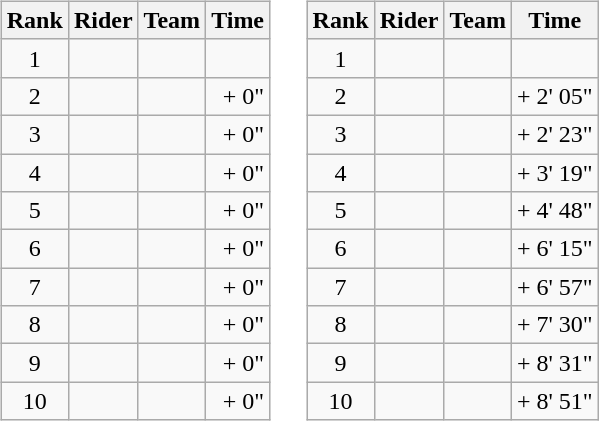<table>
<tr>
<td><br><table class="wikitable">
<tr>
<th scope="col">Rank</th>
<th scope="col">Rider</th>
<th scope="col">Team</th>
<th scope="col">Time</th>
</tr>
<tr>
<td style="text-align:center;">1</td>
<td></td>
<td></td>
<td style="text-align:right;"></td>
</tr>
<tr>
<td style="text-align:center;">2</td>
<td> </td>
<td></td>
<td style="text-align:right;">+ 0"</td>
</tr>
<tr>
<td style="text-align:center;">3</td>
<td></td>
<td></td>
<td style="text-align:right;">+ 0"</td>
</tr>
<tr>
<td style="text-align:center;">4</td>
<td></td>
<td></td>
<td style="text-align:right;">+ 0"</td>
</tr>
<tr>
<td style="text-align:center;">5</td>
<td></td>
<td></td>
<td style="text-align:right;">+ 0"</td>
</tr>
<tr>
<td style="text-align:center;">6</td>
<td></td>
<td></td>
<td style="text-align:right;">+ 0"</td>
</tr>
<tr>
<td style="text-align:center;">7</td>
<td></td>
<td></td>
<td style="text-align:right;">+ 0"</td>
</tr>
<tr>
<td style="text-align:center;">8</td>
<td></td>
<td></td>
<td style="text-align:right;">+ 0"</td>
</tr>
<tr>
<td style="text-align:center;">9</td>
<td></td>
<td></td>
<td style="text-align:right;">+ 0"</td>
</tr>
<tr>
<td style="text-align:center;">10</td>
<td></td>
<td></td>
<td style="text-align:right;">+ 0"</td>
</tr>
</table>
</td>
<td></td>
<td><br><table class="wikitable">
<tr>
<th scope="col">Rank</th>
<th scope="col">Rider</th>
<th scope="col">Team</th>
<th scope="col">Time</th>
</tr>
<tr>
<td style="text-align:center;">1</td>
<td> </td>
<td></td>
<td style="text-align:right;"></td>
</tr>
<tr>
<td style="text-align:center;">2</td>
<td></td>
<td></td>
<td style="text-align:right;">+ 2' 05"</td>
</tr>
<tr>
<td style="text-align:center;">3</td>
<td></td>
<td></td>
<td style="text-align:right;">+ 2' 23"</td>
</tr>
<tr>
<td style="text-align:center;">4</td>
<td></td>
<td></td>
<td style="text-align:right;">+ 3' 19"</td>
</tr>
<tr>
<td style="text-align:center;">5</td>
<td></td>
<td></td>
<td style="text-align:right;">+ 4' 48"</td>
</tr>
<tr>
<td style="text-align:center;">6</td>
<td> </td>
<td></td>
<td style="text-align:right;">+ 6' 15"</td>
</tr>
<tr>
<td style="text-align:center;">7</td>
<td> </td>
<td></td>
<td style="text-align:right;">+ 6' 57"</td>
</tr>
<tr>
<td style="text-align:center;">8</td>
<td></td>
<td></td>
<td style="text-align:right;">+ 7' 30"</td>
</tr>
<tr>
<td style="text-align:center;">9</td>
<td></td>
<td></td>
<td style="text-align:right;">+ 8' 31"</td>
</tr>
<tr>
<td style="text-align:center;">10</td>
<td></td>
<td></td>
<td style="text-align:right;">+ 8' 51"</td>
</tr>
</table>
</td>
</tr>
</table>
